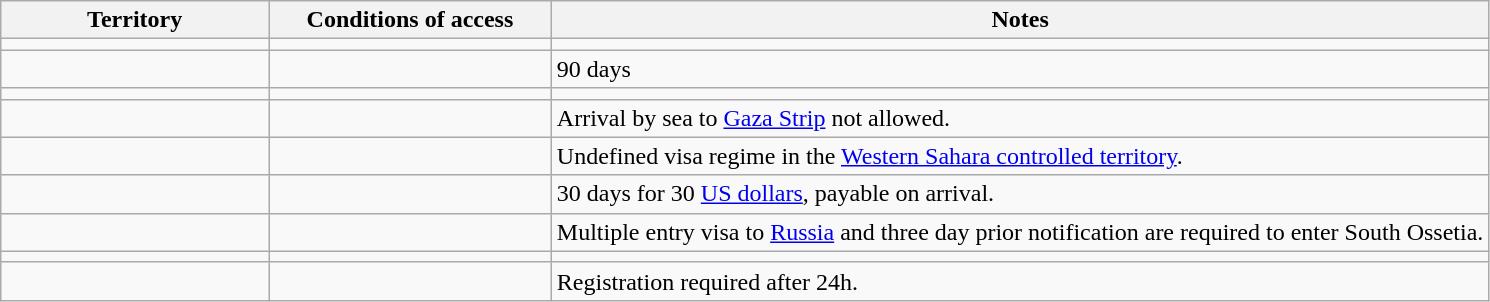<table class="wikitable" style="text-align: left; table-layout: fixed;">
<tr>
<th style="width:18%;">Territory</th>
<th style="width:19%;">Conditions of access</th>
<th>Notes</th>
</tr>
<tr>
<td></td>
<td></td>
<td></td>
</tr>
<tr>
<td></td>
<td></td>
<td>90 days</td>
</tr>
<tr>
<td></td>
<td></td>
<td></td>
</tr>
<tr>
<td></td>
<td></td>
<td>Arrival by sea to <a href='#'>Gaza Strip</a> not allowed.</td>
</tr>
<tr>
<td></td>
<td></td>
<td>Undefined visa regime in the <a href='#'>Western Sahara controlled territory</a>.</td>
</tr>
<tr>
<td></td>
<td></td>
<td>30 days for 30 <a href='#'>US dollars</a>, payable on arrival.</td>
</tr>
<tr>
<td></td>
<td></td>
<td>Multiple entry visa to <a href='#'>Russia</a> and three day prior notification are required to enter South Ossetia.</td>
</tr>
<tr>
<td></td>
<td></td>
<td></td>
</tr>
<tr>
<td></td>
<td></td>
<td>Registration required after 24h.</td>
</tr>
</table>
